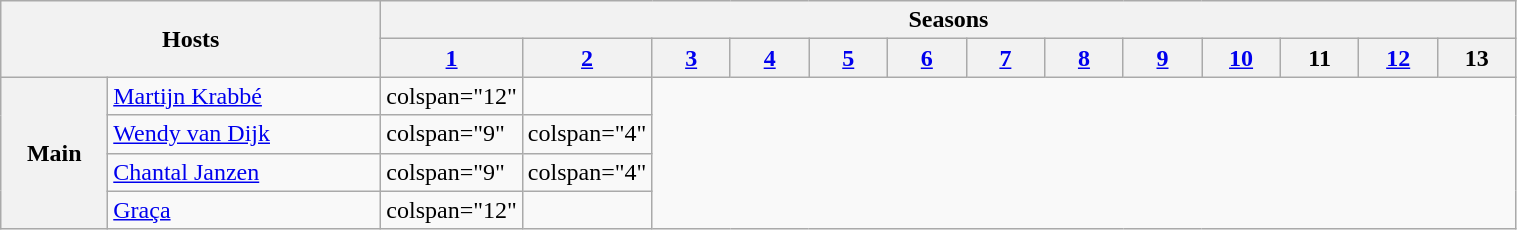<table class="wikitable" width="80%">
<tr>
<th rowspan="2" colspan="2">Hosts</th>
<th colspan="13">Seasons</th>
</tr>
<tr>
<th width="45"><a href='#'>1</a></th>
<th width="45"><a href='#'>2</a></th>
<th width="45"><a href='#'>3</a></th>
<th width="45"><a href='#'>4</a></th>
<th width="45"><a href='#'>5</a></th>
<th width="45"><a href='#'>6</a></th>
<th width="45"><a href='#'>7</a></th>
<th width="45"><a href='#'>8</a></th>
<th width="45"><a href='#'>9</a></th>
<th width="45"><a href='#'>10</a></th>
<th width="45">11</th>
<th width="45"><a href='#'>12</a></th>
<th width="45">13</th>
</tr>
<tr>
<th rowspan="4">Main</th>
<td><a href='#'>Martijn Krabbé</a></td>
<td>colspan="12" </td>
<td></td>
</tr>
<tr>
<td><a href='#'>Wendy van Dijk</a></td>
<td>colspan="9" </td>
<td>colspan="4" </td>
</tr>
<tr>
<td><a href='#'>Chantal Janzen</a></td>
<td>colspan="9" </td>
<td>colspan="4" </td>
</tr>
<tr>
<td><a href='#'> Graça</a></td>
<td>colspan="12" </td>
<td></td>
</tr>
</table>
